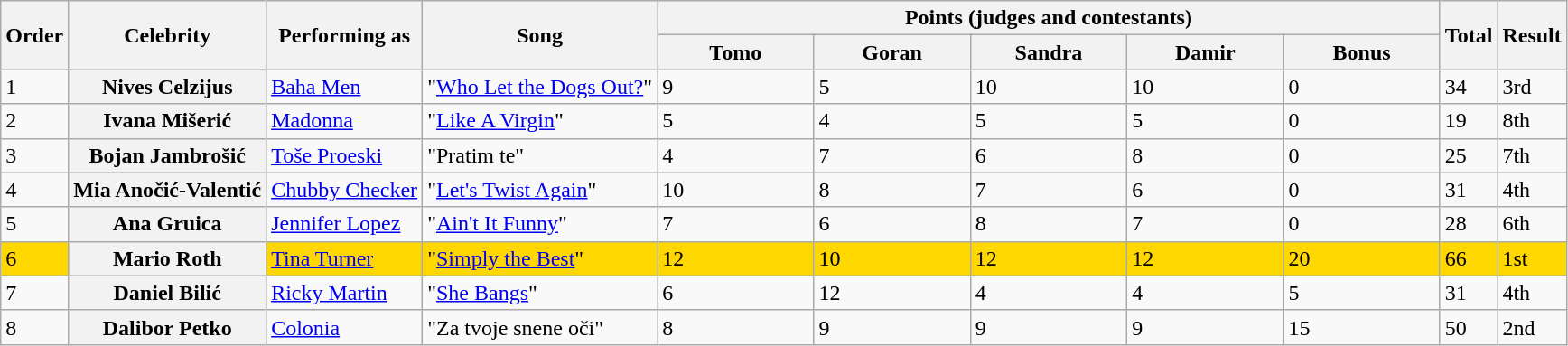<table class=wikitable>
<tr>
<th rowspan="2">Order </th>
<th rowspan="2">Celebrity </th>
<th rowspan="2">Performing as </th>
<th rowspan="2">Song </th>
<th colspan="5" style="width:50%;">Points (judges and contestants)</th>
<th rowspan="2">Total</th>
<th rowspan="2">Result</th>
</tr>
<tr>
<th style="width:10%;">Tomo</th>
<th style="width:10%;">Goran</th>
<th style="width:10%;">Sandra</th>
<th style="width:10%;">Damir</th>
<th style="width:10%;">Bonus</th>
</tr>
<tr>
<td>1</td>
<th scope="row">Nives Celzijus</th>
<td><a href='#'>Baha Men</a></td>
<td>"<a href='#'>Who Let the Dogs Out?</a>"</td>
<td>9</td>
<td>5</td>
<td>10</td>
<td>10</td>
<td>0</td>
<td>34</td>
<td>3rd</td>
</tr>
<tr>
<td>2</td>
<th scope="row">Ivana Mišerić</th>
<td><a href='#'>Madonna</a></td>
<td>"<a href='#'>Like A Virgin</a>"</td>
<td>5</td>
<td>4</td>
<td>5</td>
<td>5</td>
<td>0</td>
<td>19</td>
<td>8th</td>
</tr>
<tr>
<td>3</td>
<th scope="row">Bojan Jambrošić</th>
<td><a href='#'>Toše Proeski</a></td>
<td>"Pratim te"</td>
<td>4</td>
<td>7</td>
<td>6</td>
<td>8</td>
<td>0</td>
<td>25</td>
<td>7th</td>
</tr>
<tr>
<td>4</td>
<th scope="row">Mia Anočić-Valentić</th>
<td><a href='#'>Chubby Checker</a></td>
<td>"<a href='#'>Let's Twist Again</a>"</td>
<td>10</td>
<td>8</td>
<td>7</td>
<td>6</td>
<td>0</td>
<td>31</td>
<td>4th</td>
</tr>
<tr>
<td>5</td>
<th scope="row">Ana Gruica</th>
<td><a href='#'>Jennifer Lopez</a></td>
<td>"<a href='#'>Ain't It Funny</a>"</td>
<td>7</td>
<td>6</td>
<td>8</td>
<td>7</td>
<td>0</td>
<td>28</td>
<td>6th</td>
</tr>
<tr bgcolor="gold">
<td>6</td>
<th scope="row">Mario Roth</th>
<td><a href='#'>Tina Turner</a></td>
<td>"<a href='#'>Simply the Best</a>"</td>
<td>12</td>
<td>10</td>
<td>12</td>
<td>12</td>
<td>20</td>
<td>66</td>
<td>1st</td>
</tr>
<tr>
<td>7</td>
<th scope="row">Daniel Bilić</th>
<td><a href='#'>Ricky Martin</a></td>
<td>"<a href='#'>She Bangs</a>"</td>
<td>6</td>
<td>12</td>
<td>4</td>
<td>4</td>
<td>5</td>
<td>31</td>
<td>4th</td>
</tr>
<tr>
<td>8</td>
<th scope="row">Dalibor Petko</th>
<td><a href='#'>Colonia</a></td>
<td>"Za tvoje snene oči"</td>
<td>8</td>
<td>9</td>
<td>9</td>
<td>9</td>
<td>15</td>
<td>50</td>
<td>2nd</td>
</tr>
</table>
